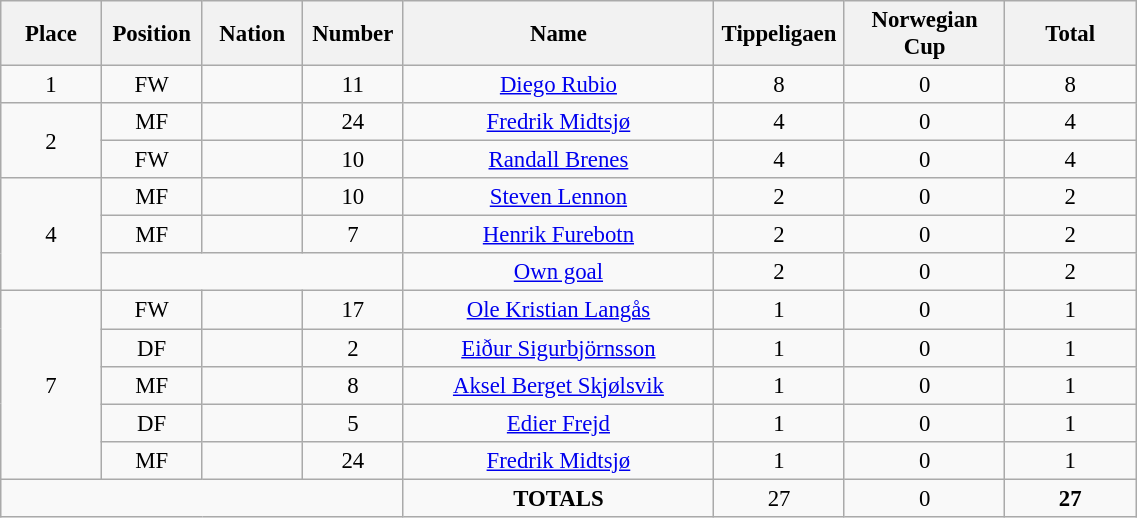<table class="wikitable" style="font-size: 95%; text-align: center;">
<tr>
<th width=60>Place</th>
<th width=60>Position</th>
<th width=60>Nation</th>
<th width=60>Number</th>
<th width=200>Name</th>
<th width=80>Tippeligaen</th>
<th width=100>Norwegian Cup</th>
<th width=80><strong>Total</strong></th>
</tr>
<tr>
<td>1</td>
<td>FW</td>
<td></td>
<td>11</td>
<td><a href='#'>Diego Rubio</a></td>
<td>8</td>
<td>0</td>
<td>8</td>
</tr>
<tr>
<td rowspan="2">2</td>
<td>MF</td>
<td></td>
<td>24</td>
<td><a href='#'>Fredrik Midtsjø</a></td>
<td>4</td>
<td>0</td>
<td>4</td>
</tr>
<tr>
<td>FW</td>
<td></td>
<td>10</td>
<td><a href='#'>Randall Brenes</a></td>
<td>4</td>
<td>0</td>
<td>4</td>
</tr>
<tr>
<td rowspan="3">4</td>
<td>MF</td>
<td></td>
<td>10</td>
<td><a href='#'>Steven Lennon</a></td>
<td>2</td>
<td>0</td>
<td>2</td>
</tr>
<tr>
<td>MF</td>
<td></td>
<td>7</td>
<td><a href='#'>Henrik Furebotn</a></td>
<td>2</td>
<td>0</td>
<td>2</td>
</tr>
<tr>
<td colspan="3"></td>
<td><a href='#'>Own goal</a></td>
<td>2</td>
<td>0</td>
<td>2</td>
</tr>
<tr>
<td rowspan="5">7</td>
<td>FW</td>
<td></td>
<td>17</td>
<td><a href='#'>Ole Kristian Langås</a></td>
<td>1</td>
<td>0</td>
<td>1</td>
</tr>
<tr>
<td>DF</td>
<td></td>
<td>2</td>
<td><a href='#'>Eiður Sigurbjörnsson</a></td>
<td>1</td>
<td>0</td>
<td>1</td>
</tr>
<tr>
<td>MF</td>
<td></td>
<td>8</td>
<td><a href='#'>Aksel Berget Skjølsvik</a></td>
<td>1</td>
<td>0</td>
<td>1</td>
</tr>
<tr>
<td>DF</td>
<td></td>
<td>5</td>
<td><a href='#'>Edier Frejd</a></td>
<td>1</td>
<td>0</td>
<td>1</td>
</tr>
<tr>
<td>MF</td>
<td></td>
<td>24</td>
<td><a href='#'>Fredrik Midtsjø</a></td>
<td>1</td>
<td>0</td>
<td>1</td>
</tr>
<tr>
<td colspan="4"></td>
<td><strong>TOTALS</strong></td>
<td>27</td>
<td>0</td>
<td><strong>27</strong></td>
</tr>
</table>
